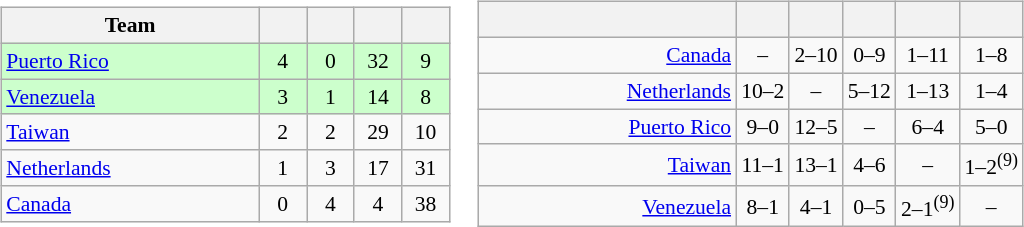<table>
<tr>
<td><br><table class="wikitable" style="text-align: center; font-size: 90%;">
<tr>
<th width=165>Team</th>
<th width=25></th>
<th width=25></th>
<th width=25></th>
<th width=25></th>
</tr>
<tr bgcolor="#ccffcc">
<td align="left"> <a href='#'>Puerto Rico</a></td>
<td>4</td>
<td>0</td>
<td>32</td>
<td>9</td>
</tr>
<tr bgcolor="#ccffcc">
<td align="left"> <a href='#'>Venezuela</a></td>
<td>3</td>
<td>1</td>
<td>14</td>
<td>8</td>
</tr>
<tr>
<td align="left"> <a href='#'>Taiwan</a></td>
<td>2</td>
<td>2</td>
<td>29</td>
<td>10</td>
</tr>
<tr>
<td align="left"> <a href='#'>Netherlands</a></td>
<td>1</td>
<td>3</td>
<td>17</td>
<td>31</td>
</tr>
<tr>
<td align="left"> <a href='#'>Canada</a></td>
<td>0</td>
<td>4</td>
<td>4</td>
<td>38</td>
</tr>
</table>
</td>
<td><br><table class="wikitable" style="text-align:center; font-size:90%;">
<tr>
<th width=165> </th>
<th></th>
<th></th>
<th></th>
<th></th>
<th></th>
</tr>
<tr>
<td style="text-align:right;"><a href='#'>Canada</a> </td>
<td>–</td>
<td>2–10</td>
<td>0–9</td>
<td>1–11</td>
<td>1–8</td>
</tr>
<tr>
<td style="text-align:right;"><a href='#'>Netherlands</a> </td>
<td>10–2</td>
<td>–</td>
<td>5–12</td>
<td>1–13</td>
<td>1–4</td>
</tr>
<tr>
<td style="text-align:right;"><a href='#'>Puerto Rico</a> </td>
<td>9–0</td>
<td>12–5</td>
<td>–</td>
<td>6–4</td>
<td>5–0</td>
</tr>
<tr>
<td style="text-align:right;"><a href='#'>Taiwan</a> </td>
<td>11–1</td>
<td>13–1</td>
<td>4–6</td>
<td>–</td>
<td>1–2<sup>(9)</sup></td>
</tr>
<tr>
<td style="text-align:right;"><a href='#'>Venezuela</a> </td>
<td>8–1</td>
<td>4–1</td>
<td>0–5</td>
<td>2–1<sup>(9)</sup></td>
<td>–</td>
</tr>
</table>
</td>
</tr>
</table>
